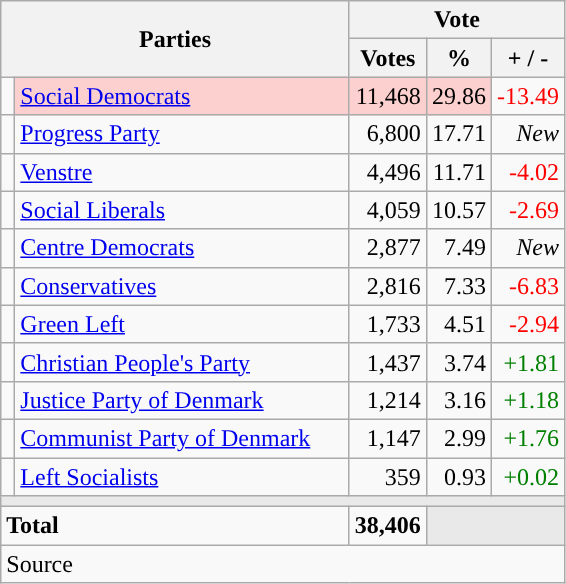<table class="wikitable" style="text-align:right;">
<tr>
<th style="text-align:centre;" rowspan="2" colspan="2" width="225">Parties</th>
<th colspan="3">Vote</th>
</tr>
<tr>
<th width="15">Votes</th>
<th width="15">%</th>
<th width="15">+ / -</th>
</tr>
<tr>
<td width="2" style="color:inherit;background:"></td>
<td bgcolor=#fbd0ce  align="left"><a href='#'>Social Democrats</a></td>
<td bgcolor=#fbd0ce>11,468</td>
<td bgcolor=#fbd0ce>29.86</td>
<td style=color:red;>-13.49</td>
</tr>
<tr>
<td width="2" style="color:inherit;background:"></td>
<td align="left"><a href='#'>Progress Party</a></td>
<td>6,800</td>
<td>17.71</td>
<td><em>New</em></td>
</tr>
<tr>
<td width="2" style="color:inherit;background:"></td>
<td align="left"><a href='#'>Venstre</a></td>
<td>4,496</td>
<td>11.71</td>
<td style=color:red;>-4.02</td>
</tr>
<tr>
<td width="2" style="color:inherit;background:"></td>
<td align="left"><a href='#'>Social Liberals</a></td>
<td>4,059</td>
<td>10.57</td>
<td style=color:red;>-2.69</td>
</tr>
<tr>
<td width="2" style="color:inherit;background:"></td>
<td align="left"><a href='#'>Centre Democrats</a></td>
<td>2,877</td>
<td>7.49</td>
<td><em>New</em></td>
</tr>
<tr>
<td width="2" style="color:inherit;background:"></td>
<td align="left"><a href='#'>Conservatives</a></td>
<td>2,816</td>
<td>7.33</td>
<td style=color:red;>-6.83</td>
</tr>
<tr>
<td width="2" style="color:inherit;background:"></td>
<td align="left"><a href='#'>Green Left</a></td>
<td>1,733</td>
<td>4.51</td>
<td style=color:red;>-2.94</td>
</tr>
<tr>
<td width="2" style="color:inherit;background:"></td>
<td align="left"><a href='#'>Christian People's Party</a></td>
<td>1,437</td>
<td>3.74</td>
<td style=color:green;>+1.81</td>
</tr>
<tr>
<td width="2" style="color:inherit;background:"></td>
<td align="left"><a href='#'>Justice Party of Denmark</a></td>
<td>1,214</td>
<td>3.16</td>
<td style=color:green;>+1.18</td>
</tr>
<tr>
<td width="2" style="color:inherit;background:"></td>
<td align="left"><a href='#'>Communist Party of Denmark</a></td>
<td>1,147</td>
<td>2.99</td>
<td style=color:green;>+1.76</td>
</tr>
<tr>
<td width="2" style="color:inherit;background:"></td>
<td align="left"><a href='#'>Left Socialists</a></td>
<td>359</td>
<td>0.93</td>
<td style=color:green;>+0.02</td>
</tr>
<tr>
<td colspan="7" bgcolor="#E9E9E9"></td>
</tr>
<tr>
<td align="left" colspan="2"><strong>Total</strong></td>
<td><strong>38,406</strong></td>
<td bgcolor="#E9E9E9" colspan="2"></td>
</tr>
<tr>
<td align="left" colspan="6">Source</td>
</tr>
</table>
